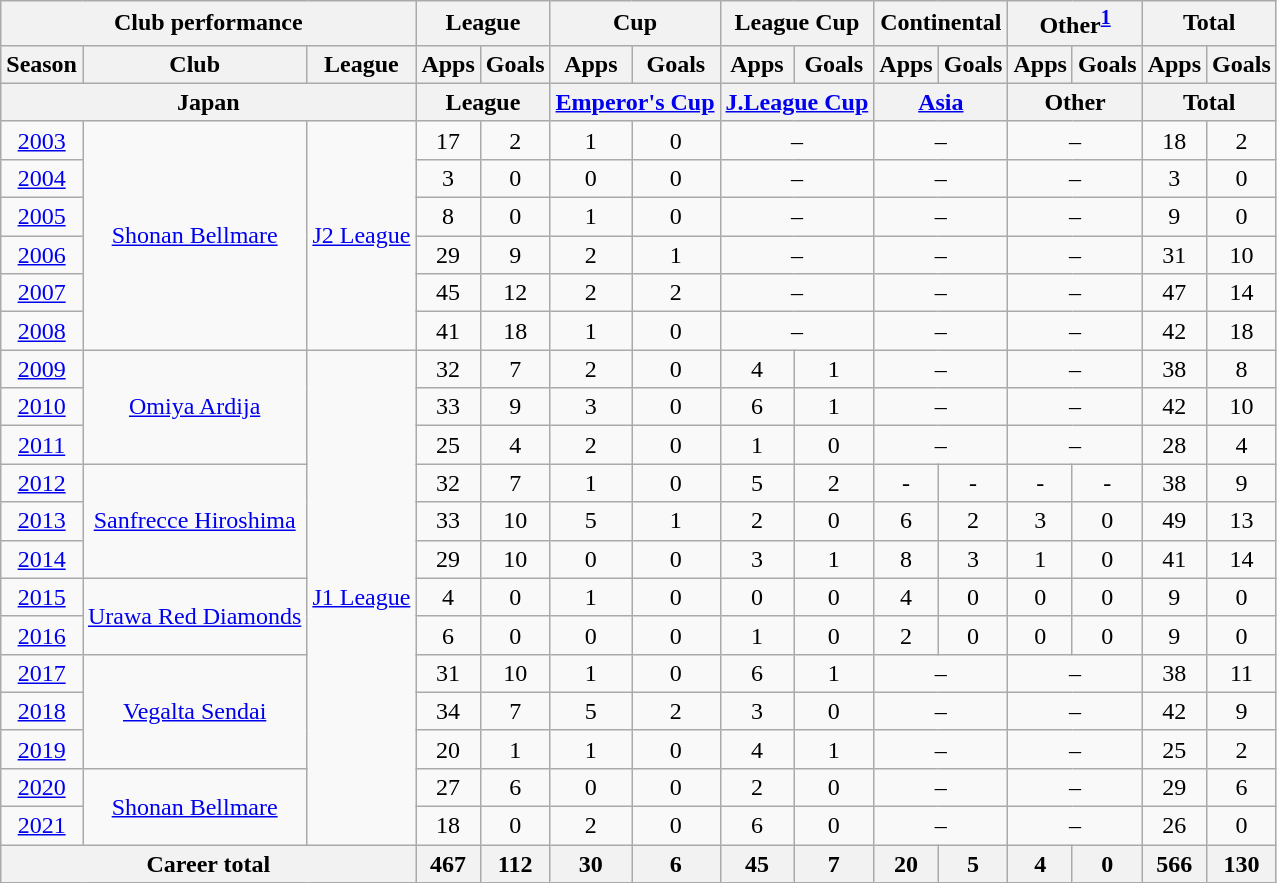<table class="wikitable" style="text-align:center">
<tr>
<th colspan=3>Club performance</th>
<th colspan=2>League</th>
<th colspan=2>Cup</th>
<th colspan=2>League Cup</th>
<th colspan=2>Continental</th>
<th colspan=2>Other<sup><a href='#'>1</a></sup></th>
<th colspan=2>Total</th>
</tr>
<tr>
<th>Season</th>
<th>Club</th>
<th>League</th>
<th>Apps</th>
<th>Goals</th>
<th>Apps</th>
<th>Goals</th>
<th>Apps</th>
<th>Goals</th>
<th>Apps</th>
<th>Goals</th>
<th>Apps</th>
<th>Goals</th>
<th>Apps</th>
<th>Goals</th>
</tr>
<tr>
<th colspan=3>Japan</th>
<th colspan=2>League</th>
<th colspan=2><a href='#'>Emperor's Cup</a></th>
<th colspan=2><a href='#'>J.League Cup</a></th>
<th colspan=2><a href='#'>Asia</a></th>
<th colspan=2>Other</th>
<th colspan=2>Total</th>
</tr>
<tr>
<td><a href='#'>2003</a></td>
<td rowspan="6"><a href='#'>Shonan Bellmare</a></td>
<td rowspan="6"><a href='#'>J2 League</a></td>
<td>17</td>
<td>2</td>
<td>1</td>
<td>0</td>
<td colspan="2">–</td>
<td colspan="2">–</td>
<td colspan="2">–</td>
<td>18</td>
<td>2</td>
</tr>
<tr>
<td><a href='#'>2004</a></td>
<td>3</td>
<td>0</td>
<td>0</td>
<td>0</td>
<td colspan="2">–</td>
<td colspan="2">–</td>
<td colspan="2">–</td>
<td>3</td>
<td>0</td>
</tr>
<tr>
<td><a href='#'>2005</a></td>
<td>8</td>
<td>0</td>
<td>1</td>
<td>0</td>
<td colspan="2">–</td>
<td colspan="2">–</td>
<td colspan="2">–</td>
<td>9</td>
<td>0</td>
</tr>
<tr>
<td><a href='#'>2006</a></td>
<td>29</td>
<td>9</td>
<td>2</td>
<td>1</td>
<td colspan="2">–</td>
<td colspan="2">–</td>
<td colspan="2">–</td>
<td>31</td>
<td>10</td>
</tr>
<tr>
<td><a href='#'>2007</a></td>
<td>45</td>
<td>12</td>
<td>2</td>
<td>2</td>
<td colspan="2">–</td>
<td colspan="2">–</td>
<td colspan="2">–</td>
<td>47</td>
<td>14</td>
</tr>
<tr>
<td><a href='#'>2008</a></td>
<td>41</td>
<td>18</td>
<td>1</td>
<td>0</td>
<td colspan="2">–</td>
<td colspan="2">–</td>
<td colspan="2">–</td>
<td>42</td>
<td>18</td>
</tr>
<tr>
<td><a href='#'>2009</a></td>
<td rowspan="3"><a href='#'>Omiya Ardija</a></td>
<td rowspan="13"><a href='#'>J1 League</a></td>
<td>32</td>
<td>7</td>
<td>2</td>
<td>0</td>
<td>4</td>
<td>1</td>
<td colspan="2">–</td>
<td colspan="2">–</td>
<td>38</td>
<td>8</td>
</tr>
<tr>
<td><a href='#'>2010</a></td>
<td>33</td>
<td>9</td>
<td>3</td>
<td>0</td>
<td>6</td>
<td>1</td>
<td colspan="2">–</td>
<td colspan="2">–</td>
<td>42</td>
<td>10</td>
</tr>
<tr>
<td><a href='#'>2011</a></td>
<td>25</td>
<td>4</td>
<td>2</td>
<td>0</td>
<td>1</td>
<td>0</td>
<td colspan="2">–</td>
<td colspan="2">–</td>
<td>28</td>
<td>4</td>
</tr>
<tr>
<td><a href='#'>2012</a></td>
<td rowspan="3"><a href='#'>Sanfrecce Hiroshima</a></td>
<td>32</td>
<td>7</td>
<td>1</td>
<td>0</td>
<td>5</td>
<td>2</td>
<td>-</td>
<td>-</td>
<td>-</td>
<td>-</td>
<td>38</td>
<td>9</td>
</tr>
<tr>
<td><a href='#'>2013</a></td>
<td>33</td>
<td>10</td>
<td>5</td>
<td>1</td>
<td>2</td>
<td>0</td>
<td>6</td>
<td>2</td>
<td>3</td>
<td>0</td>
<td>49</td>
<td>13</td>
</tr>
<tr>
<td><a href='#'>2014</a></td>
<td>29</td>
<td>10</td>
<td>0</td>
<td>0</td>
<td>3</td>
<td>1</td>
<td>8</td>
<td>3</td>
<td>1</td>
<td>0</td>
<td>41</td>
<td>14</td>
</tr>
<tr>
<td><a href='#'>2015</a></td>
<td rowspan="2"><a href='#'>Urawa Red Diamonds</a></td>
<td>4</td>
<td>0</td>
<td>1</td>
<td>0</td>
<td>0</td>
<td>0</td>
<td>4</td>
<td>0</td>
<td>0</td>
<td>0</td>
<td>9</td>
<td>0</td>
</tr>
<tr>
<td><a href='#'>2016</a></td>
<td>6</td>
<td>0</td>
<td>0</td>
<td>0</td>
<td>1</td>
<td>0</td>
<td>2</td>
<td>0</td>
<td>0</td>
<td>0</td>
<td>9</td>
<td>0</td>
</tr>
<tr>
<td><a href='#'>2017</a></td>
<td rowspan="3"><a href='#'>Vegalta Sendai</a></td>
<td>31</td>
<td>10</td>
<td>1</td>
<td>0</td>
<td>6</td>
<td>1</td>
<td colspan="2">–</td>
<td colspan="2">–</td>
<td>38</td>
<td>11</td>
</tr>
<tr>
<td><a href='#'>2018</a></td>
<td>34</td>
<td>7</td>
<td>5</td>
<td>2</td>
<td>3</td>
<td>0</td>
<td colspan="2">–</td>
<td colspan="2">–</td>
<td>42</td>
<td>9</td>
</tr>
<tr>
<td><a href='#'>2019</a></td>
<td>20</td>
<td>1</td>
<td>1</td>
<td>0</td>
<td>4</td>
<td>1</td>
<td colspan="2">–</td>
<td colspan="2">–</td>
<td>25</td>
<td>2</td>
</tr>
<tr>
<td><a href='#'>2020</a></td>
<td rowspan=2><a href='#'>Shonan Bellmare</a></td>
<td>27</td>
<td>6</td>
<td>0</td>
<td>0</td>
<td>2</td>
<td>0</td>
<td colspan="2">–</td>
<td colspan="2">–</td>
<td>29</td>
<td>6</td>
</tr>
<tr>
<td><a href='#'>2021</a></td>
<td>18</td>
<td>0</td>
<td>2</td>
<td>0</td>
<td>6</td>
<td>0</td>
<td colspan="2">–</td>
<td colspan="2">–</td>
<td>26</td>
<td>0</td>
</tr>
<tr>
<th colspan=3>Career total</th>
<th>467</th>
<th>112</th>
<th>30</th>
<th>6</th>
<th>45</th>
<th>7</th>
<th>20</th>
<th>5</th>
<th>4</th>
<th>0</th>
<th>566</th>
<th>130</th>
</tr>
</table>
